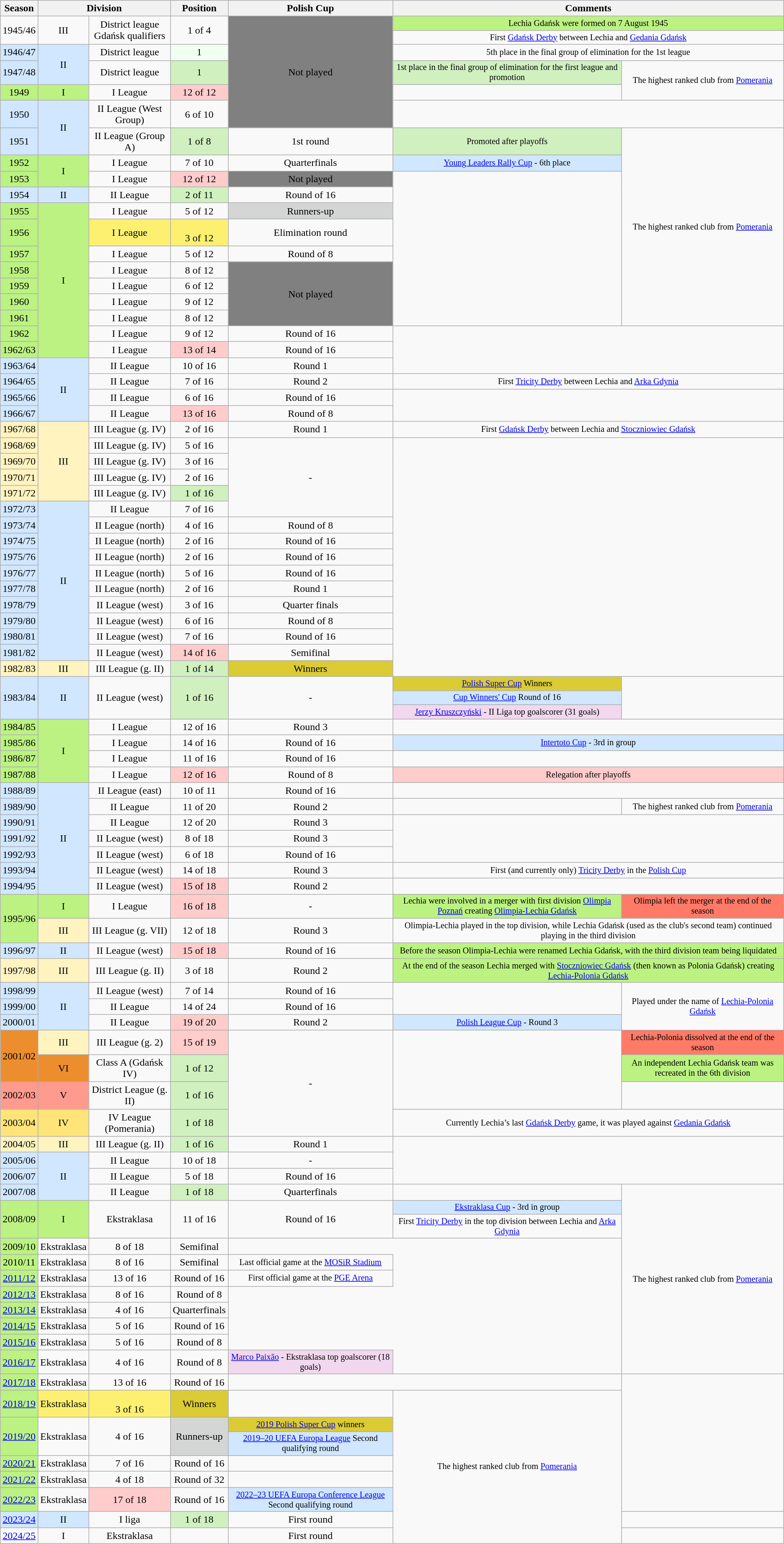<table class="wikitable" style="text-align: center">
<tr>
<th>Season</th>
<th colspan=2>Division</th>
<th>Position</th>
<th>Polish Cup</th>
<th colspan=2>Comments</th>
</tr>
<tr>
<td rowspan=2>1945/46</td>
<td rowspan=2>III</td>
<td rowspan=2>District league<br>Gdańsk qualifiers</td>
<td rowspan=2>1 of 4</td>
<td bgcolor=grey rowspan=6>Not played</td>
<td style="font-size:85%" bgcolor="#bcf282" colspan=2>Lechia Gdańsk were formed on 7 August 1945</td>
</tr>
<tr>
<td style="font-size:85%" colspan=2>First <a href='#'>Gdańsk Derby</a> between Lechia and <a href='#'>Gedania Gdańsk</a></td>
</tr>
<tr>
<td bgcolor="#d0e7ff">1946/47</td>
<td bgcolor="#d0e7ff" rowspan=2>II</td>
<td>District league</td>
<td bgcolor="honeydew">1</td>
<td style="font-size:85%" colspan=2>5th place in the final group of elimination for the 1st league</td>
</tr>
<tr>
<td bgcolor="#d0e7ff">1947/48</td>
<td>District league</td>
<td bgcolor="#D0F0C0">1</td>
<td style="font-size:85%" bgcolor="#D0F0C0">1st place in the final group of elimination for the first league and promotion</td>
<td style="font-size:85%" rowspan=2>The highest ranked club from <a href='#'>Pomerania</a></td>
</tr>
<tr>
<td bgcolor="#bcf282">1949</td>
<td bgcolor="#bcf282">I</td>
<td>I League</td>
<td bgcolor="#FFCCCC">12 of 12</td>
</tr>
<tr>
<td bgcolor="#d0e7ff">1950</td>
<td bgcolor="#d0e7ff"rowspan=2>II</td>
<td>II League (West Group)</td>
<td>6 of 10</td>
<td colspan=2></td>
</tr>
<tr>
<td bgcolor="#d0e7ff">1951</td>
<td>II League (Group A)</td>
<td bgcolor="#D0F0C0">1 of 8</td>
<td>1st round</td>
<td style="font-size:85%" bgcolor="#D0F0C0">Promoted after playoffs</td>
<td style="font-size:85%" rowspan=11>The highest ranked club from <a href='#'>Pomerania</a></td>
</tr>
<tr>
<td bgcolor="#bcf282">1952</td>
<td bgcolor="#bcf282" rowspan=2>I</td>
<td>I League</td>
<td>7 of 10</td>
<td>Quarterfinals</td>
<td style="font-size:85%" bgcolor="#d0e7ff"><a href='#'>Young Leaders Rally Cup</a> - 6th place</td>
</tr>
<tr>
<td bgcolor="#bcf282">1953</td>
<td>I League</td>
<td bgcolor="#FFCCCC">12 of 12</td>
<td bgcolor=grey>Not played</td>
<td rowspan=9></td>
</tr>
<tr>
<td bgcolor="#d0e7ff">1954</td>
<td bgcolor="#d0e7ff">II</td>
<td>II League</td>
<td bgcolor="#D0F0C0">2 of 11</td>
<td>Round of 16</td>
</tr>
<tr>
<td bgcolor="#bcf282">1955</td>
<td bgcolor="#bcf282" rowspan=9>I</td>
<td>I League</td>
<td>5 of 12</td>
<td bgcolor="#d4d6d6">Runners-up</td>
</tr>
<tr>
<td bgcolor="#bcf282">1956</td>
<td bgcolor="#fdf071">I League</td>
<td bgcolor="#fdf071"><br>3 of 12</td>
<td>Elimination round</td>
</tr>
<tr>
<td bgcolor="#bcf282">1957</td>
<td>I League</td>
<td>5 of 12</td>
<td>Round of 8</td>
</tr>
<tr>
<td bgcolor="#bcf282">1958</td>
<td>I League</td>
<td>8 of 12</td>
<td bgcolor=grey rowspan=4>Not played</td>
</tr>
<tr>
<td bgcolor="#bcf282">1959</td>
<td>I League</td>
<td>6 of 12</td>
</tr>
<tr>
<td bgcolor="#bcf282">1960</td>
<td>I League</td>
<td>9 of 12</td>
</tr>
<tr>
<td bgcolor="#bcf282">1961</td>
<td>I League</td>
<td>8 of 12</td>
</tr>
<tr>
<td bgcolor="#bcf282">1962</td>
<td>I League</td>
<td>9 of 12</td>
<td>Round of 16</td>
<td rowspan=3 colspan=2></td>
</tr>
<tr>
<td bgcolor="#bcf282">1962/63</td>
<td>I League</td>
<td bgcolor="#FFCCCC">13 of 14</td>
<td>Round of 16</td>
</tr>
<tr>
<td bgcolor="#d0e7ff">1963/64</td>
<td bgcolor="#d0e7ff" rowspan=4>II</td>
<td>II League</td>
<td>10 of 16</td>
<td>Round 1</td>
</tr>
<tr>
<td bgcolor="#d0e7ff">1964/65</td>
<td>II League</td>
<td>7 of 16</td>
<td>Round 2</td>
<td style="font-size:85%" colspan=2>First <a href='#'>Tricity Derby</a> between Lechia and <a href='#'>Arka Gdynia</a></td>
</tr>
<tr>
<td bgcolor="#d0e7ff">1965/66</td>
<td>II League</td>
<td>6 of 16</td>
<td>Round of 16</td>
<td rowspan=2 colspan=2></td>
</tr>
<tr>
<td bgcolor="#d0e7ff">1966/67</td>
<td>II League</td>
<td bgcolor="#FFCCCC">13 of 16</td>
<td>Round of 8</td>
</tr>
<tr>
<td bgcolor="#fff3c0">1967/68</td>
<td bgcolor="#fff3c0" rowspan=5>III</td>
<td>III League (g. IV)</td>
<td>2 of 16</td>
<td>Round 1</td>
<td style="font-size:85%" colspan=2>First <a href='#'>Gdańsk Derby</a> between Lechia and <a href='#'>Stoczniowiec Gdańsk</a></td>
</tr>
<tr>
<td bgcolor="#fff3c0">1968/69</td>
<td>III League (g. IV)</td>
<td>5 of 16</td>
<td rowspan=5>-</td>
<td rowspan=15 colspan=2></td>
</tr>
<tr>
<td bgcolor="#fff3c0">1969/70</td>
<td>III League (g. IV)</td>
<td>3 of 16</td>
</tr>
<tr>
<td bgcolor="#fff3c0">1970/71</td>
<td>III League (g. IV)</td>
<td>2 of 16</td>
</tr>
<tr>
<td bgcolor="#fff3c0">1971/72</td>
<td>III League (g. IV)</td>
<td bgcolor="#D0F0C0">1 of 16</td>
</tr>
<tr>
<td bgcolor="#d0e7ff">1972/73</td>
<td bgcolor="#d0e7ff" rowspan=10>II</td>
<td>II League</td>
<td>7 of 16</td>
</tr>
<tr>
<td bgcolor="#d0e7ff">1973/74</td>
<td>II League (north)</td>
<td>4 of 16</td>
<td>Round of 8</td>
</tr>
<tr>
<td bgcolor="#d0e7ff">1974/75</td>
<td>II League (north)</td>
<td>2 of 16</td>
<td>Round of 16</td>
</tr>
<tr>
<td bgcolor="#d0e7ff">1975/76</td>
<td>II League (north)</td>
<td>2 of 16</td>
<td>Round of 16</td>
</tr>
<tr>
<td bgcolor="#d0e7ff">1976/77</td>
<td>II League (north)</td>
<td>5 of 16</td>
<td>Round of 16</td>
</tr>
<tr>
<td bgcolor="#d0e7ff">1977/78</td>
<td>II League (north)</td>
<td>2 of 16</td>
<td>Round 1</td>
</tr>
<tr>
<td bgcolor="#d0e7ff">1978/79</td>
<td>II League (west)</td>
<td>3 of 16</td>
<td>Quarter finals</td>
</tr>
<tr>
<td bgcolor="#d0e7ff">1979/80</td>
<td>II League (west)</td>
<td>6 of 16</td>
<td>Round of 8</td>
</tr>
<tr>
<td bgcolor="#d0e7ff">1980/81</td>
<td>II League (west)</td>
<td>7 of 16</td>
<td>Round of 16</td>
</tr>
<tr>
<td bgcolor="#d0e7ff">1981/82</td>
<td>II League (west)</td>
<td bgcolor="#FFCCCC">14 of 16</td>
<td>Semifinal</td>
</tr>
<tr>
<td bgcolor="#fff3c0">1982/83</td>
<td bgcolor="#fff3c0">III</td>
<td>III League (g. II)</td>
<td bgcolor="#D0F0C0">1 of 14</td>
<td bgcolor="#dbcb34"> Winners</td>
</tr>
<tr>
<td rowspan=3 bgcolor="#d0e7ff">1983/84</td>
<td rowspan=3 bgcolor="#d0e7ff">II</td>
<td rowspan=3>II League (west)</td>
<td rowspan=3 bgcolor="#D0F0C0">1 of 16</td>
<td rowspan=3>-</td>
<td style="font-size:85%" bgcolor="#dbcb34"> <a href='#'>Polish Super Cup</a> Winners</td>
<td rowspan=3></td>
</tr>
<tr>
<td style="font-size:85%" bgcolor="#d0e7ff"><a href='#'>Cup Winners' Cup</a> Round of 16 </td>
</tr>
<tr>
<td style="font-size:85%" bgcolor="#F1D8EE"><a href='#'>Jerzy Kruszczyński</a> - II Liga top goalscorer (31 goals)</td>
</tr>
<tr>
<td bgcolor="#bcf282">1984/85</td>
<td bgcolor="#bcf282" rowspan=4>I</td>
<td>I League</td>
<td>12 of 16</td>
<td>Round 3</td>
<td colspan=2></td>
</tr>
<tr>
<td bgcolor="#bcf282">1985/86</td>
<td>I League</td>
<td>14 of 16</td>
<td>Round of 16</td>
<td style="font-size:85%" colspan=2 bgcolor="#d0e7ff"><a href='#'>Intertoto Cup</a> - 3rd in group</td>
</tr>
<tr>
<td bgcolor="#bcf282">1986/87</td>
<td>I League</td>
<td>11 of 16</td>
<td>Round of 16</td>
<td colspan=2></td>
</tr>
<tr>
<td bgcolor="#bcf282">1987/88</td>
<td>I League</td>
<td bgcolor="#FFCCCC">12 of 16</td>
<td>Round of 8</td>
<td style="font-size:85%" bgcolor="#FFCCCC" colspan=2>Relegation after playoffs</td>
</tr>
<tr>
<td bgcolor="#d0e7ff">1988/89</td>
<td bgcolor="#d0e7ff" rowspan=7>II</td>
<td>II League (east)</td>
<td>10 of 11</td>
<td>Round of 16</td>
<td colspan=2></td>
</tr>
<tr>
<td bgcolor="#d0e7ff">1989/90</td>
<td>II League</td>
<td>11 of 20</td>
<td>Round 2</td>
<td></td>
<td style="font-size:85%">The highest ranked club from <a href='#'>Pomerania</a></td>
</tr>
<tr>
<td bgcolor="#d0e7ff">1990/91</td>
<td>II League</td>
<td>12 of 20</td>
<td>Round 3</td>
<td rowspan=3 colspan=2></td>
</tr>
<tr>
<td bgcolor="#d0e7ff">1991/92</td>
<td>II League (west)</td>
<td>8 of 18</td>
<td>Round 3</td>
</tr>
<tr>
<td bgcolor="#d0e7ff">1992/93</td>
<td>II League (west)</td>
<td>6 of 18</td>
<td>Round of 16</td>
</tr>
<tr>
<td bgcolor="#d0e7ff">1993/94</td>
<td>II League (west)</td>
<td>14 of 18</td>
<td>Round 3</td>
<td style="font-size:85%" colspan=2>First (and currently only) <a href='#'>Tricity Derby</a> in the <a href='#'>Polish Cup</a></td>
</tr>
<tr>
<td bgcolor="#d0e7ff">1994/95</td>
<td>II League (west)</td>
<td bgcolor="#FFCCCC">15 of 18</td>
<td>Round 2</td>
<td colspan=2></td>
</tr>
<tr>
<td bgcolor="#bcf282" rowspan=2>1995/96</td>
<td bgcolor="#bcf282">I</td>
<td>I League</td>
<td bgcolor="#FFCCCC">16 of 18</td>
<td>-</td>
<td style="font-size:85%" bgcolor="#bcf282">Lechia were involved in a merger with first division <a href='#'>Olimpia Poznań</a> creating <a href='#'>Olimpia-Lechia Gdańsk</a></td>
<td style="font-size:85%" bgcolor="#FF7A67">Olimpia left the merger at the end of the season</td>
</tr>
<tr>
<td bgcolor="#fff3c0">III</td>
<td>III League (g. VII)</td>
<td>12 of 18</td>
<td>Round 3</td>
<td colspan=2 style="font-size:85%">Olimpia-Lechia played in the top division, while Lechia Gdańsk (used as the club's second team) continued playing in the third division</td>
</tr>
<tr>
<td bgcolor="#d0e7ff">1996/97</td>
<td bgcolor="#d0e7ff">II</td>
<td>II League (west)</td>
<td bgcolor="#FFCCCC">15 of 18</td>
<td>Round of 16</td>
<td style="font-size:85%" colspan=2 bgcolor="#bcf282">Before the season Olimpia-Lechia were renamed Lechia Gdańsk, with the third division team being liquidated</td>
</tr>
<tr>
<td bgcolor="#fff3c0">1997/98</td>
<td bgcolor="#fff3c0">III</td>
<td>III League (g. II)</td>
<td>3 of 18</td>
<td>Round 2</td>
<td style="font-size:85%" bgcolor="#bcf282" colspan=2>At the end of the season Lechia merged with <a href='#'>Stoczniowiec Gdańsk</a> (then known as Polonia Gdańsk) creating <a href='#'>Lechia-Polonia Gdańsk</a></td>
</tr>
<tr>
<td bgcolor="#d0e7ff">1998/99</td>
<td bgcolor="#d0e7ff" rowspan=3>II</td>
<td>II League (west)</td>
<td>7 of 14</td>
<td>Round of 16</td>
<td rowspan=2></td>
<td style="font-size:85%" rowspan=3>Played under the name of <a href='#'>Lechia-Polonia Gdańsk</a></td>
</tr>
<tr>
<td bgcolor="#d0e7ff">1999/00</td>
<td>II League</td>
<td>14 of 24</td>
<td>Round of 16</td>
</tr>
<tr>
<td bgcolor="#d0e7ff">2000/01</td>
<td>II League</td>
<td bgcolor="#FFCCCC">19 of 20</td>
<td>Round 2</td>
<td style="font-size:85%" bgcolor="#d0e7ff"><a href='#'>Polish League Cup</a> - Round 3</td>
</tr>
<tr>
<td bgcolor="#ec8e2e" rowspan=2>2001/02</td>
<td bgcolor="#fff3c0">III</td>
<td>III League (g. 2)</td>
<td bgcolor="#FFCCCC">15 of 19</td>
<td rowspan=4>-</td>
<td rowspan=3></td>
<td style="font-size:85%" bgcolor="#FF7A67">Lechia-Polonia dissolved at the end of the season</td>
</tr>
<tr>
<td bgcolor="#ec8e2e">VI</td>
<td>Class A (Gdańsk IV)</td>
<td bgcolor="#D0F0C0">1 of 12</td>
<td style="font-size:85%" bgcolor="#bcf282">An independent Lechia Gdańsk team was recreated in the 6th division</td>
</tr>
<tr>
<td bgcolor="#ff9a8e">2002/03</td>
<td bgcolor="#ff9a8e">V</td>
<td>District League (g. II)</td>
<td bgcolor="#D0F0C0">1 of 16</td>
<td></td>
</tr>
<tr>
<td bgcolor=#ffe579>2003/04</td>
<td bgcolor=#ffe579>IV</td>
<td>IV League (Pomerania)</td>
<td bgcolor="#D0F0C0">1 of 18</td>
<td style="font-size:85%" colspan=2>Currently Lechia’s last <a href='#'>Gdańsk Derby</a> game, it was played against <a href='#'>Gedania Gdańsk</a></td>
</tr>
<tr>
<td bgcolor="#fff3c0">2004/05</td>
<td bgcolor="#fff3c0">III</td>
<td>III League (g. II)</td>
<td bgcolor="#D0F0C0">1 of 16</td>
<td>Round 1</td>
<td colspan=2 rowspan=3></td>
</tr>
<tr>
<td bgcolor="#d0e7ff">2005/06</td>
<td bgcolor="#d0e7ff" rowspan=3>II</td>
<td>II League</td>
<td>10 of 18</td>
<td>-</td>
</tr>
<tr>
<td bgcolor="#d0e7ff">2006/07</td>
<td>II League</td>
<td>5 of 18</td>
<td>Round of 16</td>
</tr>
<tr>
<td bgcolor="#d0e7ff">2007/08</td>
<td>II League</td>
<td bgcolor="#D0F0C0">1 of 18</td>
<td>Quarterfinals</td>
<td></td>
<td style="font-size:85%" rowspan=11>The highest ranked club from <a href='#'>Pomerania</a></td>
</tr>
<tr>
<td rowspan=2 bgcolor="#bcf282">2008/09</td>
<td rowspan=2 bgcolor="#bcf282" rowspan=17>I</td>
<td rowspan=2>Ekstraklasa</td>
<td rowspan=2>11 of 16</td>
<td rowspan=2>Round of 16</td>
<td style="font-size:85%" bgcolor="#d0e7ff"><a href='#'>Ekstraklasa Cup</a> - 3rd in group </td>
</tr>
<tr>
<td style="font-size:85%">First <a href='#'>Tricity Derby</a> in the top division between Lechia and <a href='#'>Arka Gdynia</a></td>
</tr>
<tr>
<td bgcolor="#bcf282">2009/10</td>
<td>Ekstraklasa</td>
<td>8 of 18</td>
<td>Semifinal</td>
</tr>
<tr>
<td bgcolor="#bcf282">2010/11</td>
<td>Ekstraklasa</td>
<td>8 of 16</td>
<td>Semifinal</td>
<td style="font-size:85%">Last official game at the <a href='#'>MOSiR Stadium</a></td>
</tr>
<tr>
<td bgcolor="#bcf282"><a href='#'>2011/12</a></td>
<td>Ekstraklasa</td>
<td>13 of 16</td>
<td>Round of 16</td>
<td style="font-size:85%">First official game at the <a href='#'>PGE Arena</a></td>
</tr>
<tr>
<td bgcolor="#bcf282"><a href='#'>2012/13</a></td>
<td>Ekstraklasa</td>
<td>8 of 16</td>
<td>Round of 8</td>
</tr>
<tr>
<td bgcolor="#bcf282"><a href='#'>2013/14</a></td>
<td>Ekstraklasa</td>
<td>4 of 16</td>
<td>Quarterfinals</td>
</tr>
<tr>
<td bgcolor="#bcf282"><a href='#'>2014/15</a></td>
<td>Ekstraklasa</td>
<td>5 of 16</td>
<td>Round of 16</td>
</tr>
<tr>
<td bgcolor="#bcf282"><a href='#'>2015/16</a></td>
<td>Ekstraklasa</td>
<td>5 of 16</td>
<td>Round of 8</td>
</tr>
<tr>
<td bgcolor="#bcf282"><a href='#'>2016/17</a></td>
<td>Ekstraklasa</td>
<td>4 of 16</td>
<td>Round of 8</td>
<td style="font-size:85%" bgcolor="#F1D8EE"><a href='#'>Marco Paixão</a> - Ekstraklasa top goalscorer (18 goals) </td>
</tr>
<tr>
<td bgcolor="#bcf282"><a href='#'>2017/18</a></td>
<td>Ekstraklasa</td>
<td>13 of 16</td>
<td>Round of 16</td>
<td colspan=2></td>
</tr>
<tr>
<td bgcolor="#bcf282"><a href='#'>2018/19</a></td>
<td bgcolor="#fdf071">Ekstraklasa</td>
<td bgcolor="#fdf071"><br>3 of 16</td>
<td bgcolor="#dbcb34"> Winners</td>
<td></td>
<td rowspan="8" style="font-size:85%">The highest ranked club from <a href='#'>Pomerania</a></td>
</tr>
<tr>
<td rowspan=2 bgcolor="#bcf282"><a href='#'>2019/20</a></td>
<td rowspan=2>Ekstraklasa</td>
<td rowspan=2>4 of 16</td>
<td rowspan=2 bgcolor="#d4d6d6">Runners-up</td>
<td style="font-size:85%" bgcolor="#dbcb34"> <a href='#'>2019 Polish Super Cup</a> winners</td>
</tr>
<tr>
<td style="font-size:85%" bgcolor="#d0e7ff"><a href='#'>2019–20 UEFA Europa League</a> Second qualifying round</td>
</tr>
<tr>
<td bgcolor="#bcf282"><a href='#'>2020/21</a></td>
<td>Ekstraklasa</td>
<td>7 of 16</td>
<td>Round of 16</td>
<td></td>
</tr>
<tr>
<td bgcolor="#bcf282"><a href='#'>2021/22</a></td>
<td>Ekstraklasa</td>
<td>4 of 18</td>
<td>Round of 32</td>
<td></td>
</tr>
<tr>
<td bgcolor="#bcf282"><a href='#'>2022/23</a></td>
<td>Ekstraklasa</td>
<td bgcolor="#FFCCCC">17 of 18</td>
<td>Round of 16</td>
<td style="font-size:85%" bgcolor="#d0e7ff"><a href='#'>2022–23 UEFA Europa Conference League</a> Second qualifying round</td>
</tr>
<tr>
<td bgcolor="#d0e7ff"><a href='#'>2023/24</a></td>
<td bgcolor="#d0e7ff">II</td>
<td>I liga</td>
<td bgcolor="#D0F0C0">1 of 18</td>
<td>First round</td>
<td></td>
</tr>
<tr>
<td><a href='#'>2024/25</a></td>
<td>I</td>
<td>Ekstraklasa</td>
<td></td>
<td>First round</td>
<td></td>
</tr>
</table>
